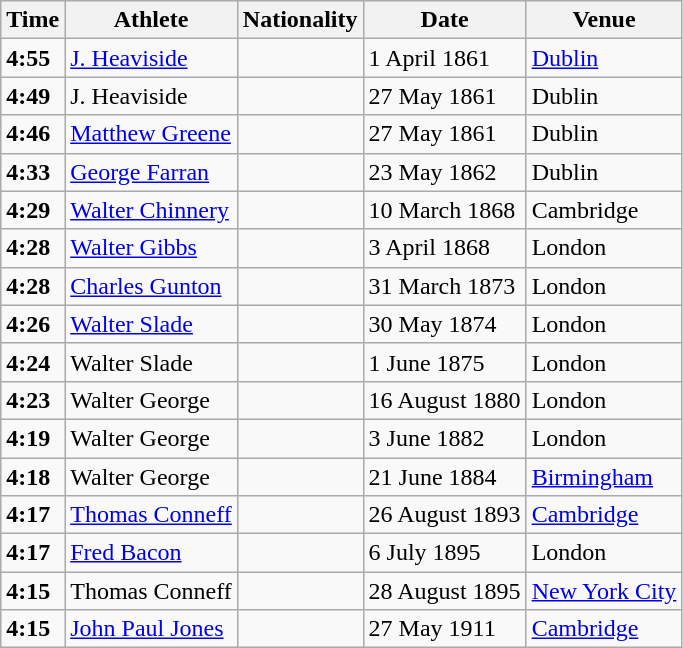<table class="wikitable">
<tr>
<th>Time</th>
<th>Athlete</th>
<th>Nationality</th>
<th>Date</th>
<th>Venue</th>
</tr>
<tr>
<td><strong>4:55</strong></td>
<td><a href='#'>J. Heaviside</a></td>
<td></td>
<td>1 April 1861</td>
<td><a href='#'>Dublin</a></td>
</tr>
<tr>
<td><strong>4:49</strong></td>
<td>J. Heaviside</td>
<td></td>
<td>27 May 1861</td>
<td>Dublin</td>
</tr>
<tr>
<td><strong>4:46</strong></td>
<td><a href='#'>Matthew Greene</a></td>
<td></td>
<td>27 May 1861</td>
<td>Dublin</td>
</tr>
<tr>
<td><strong>4:33</strong></td>
<td><a href='#'>George Farran</a></td>
<td></td>
<td>23 May 1862</td>
<td>Dublin</td>
</tr>
<tr>
<td><strong>4:29</strong></td>
<td><a href='#'>Walter Chinnery</a></td>
<td></td>
<td>10 March 1868</td>
<td>Cambridge</td>
</tr>
<tr>
<td><strong>4:28</strong></td>
<td><a href='#'>Walter Gibbs</a></td>
<td></td>
<td>3 April 1868</td>
<td>London</td>
</tr>
<tr>
<td><strong>4:28</strong></td>
<td><a href='#'>Charles Gunton</a></td>
<td></td>
<td>31 March 1873</td>
<td>London</td>
</tr>
<tr>
<td><strong>4:26</strong></td>
<td><a href='#'>Walter Slade</a></td>
<td></td>
<td>30 May 1874</td>
<td>London</td>
</tr>
<tr>
<td><strong>4:24</strong></td>
<td>Walter Slade</td>
<td></td>
<td>1 June 1875</td>
<td>London</td>
</tr>
<tr>
<td><strong>4:23</strong></td>
<td>Walter George</td>
<td></td>
<td>16 August 1880</td>
<td>London</td>
</tr>
<tr>
<td><strong>4:19</strong></td>
<td>Walter George</td>
<td></td>
<td>3 June 1882</td>
<td>London</td>
</tr>
<tr>
<td><strong>4:18</strong></td>
<td>Walter George</td>
<td></td>
<td>21 June 1884</td>
<td><a href='#'>Birmingham</a></td>
</tr>
<tr>
<td><strong>4:17</strong></td>
<td><a href='#'>Thomas Conneff</a></td>
<td></td>
<td>26 August 1893</td>
<td><a href='#'>Cambridge</a></td>
</tr>
<tr>
<td><strong>4:17</strong></td>
<td><a href='#'>Fred Bacon</a></td>
<td></td>
<td>6 July 1895</td>
<td>London</td>
</tr>
<tr>
<td><strong>4:15</strong></td>
<td>Thomas Conneff</td>
<td></td>
<td>28 August 1895</td>
<td><a href='#'>New York City</a></td>
</tr>
<tr>
<td><strong>4:15</strong></td>
<td><a href='#'>John Paul Jones</a></td>
<td></td>
<td>27 May 1911</td>
<td><a href='#'>Cambridge</a></td>
</tr>
</table>
